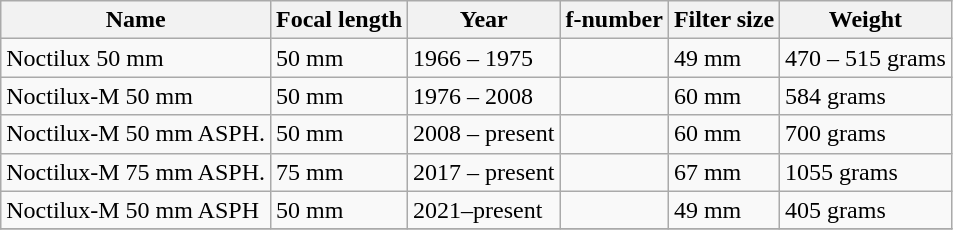<table class="wikitable">
<tr>
<th>Name</th>
<th>Focal length</th>
<th>Year</th>
<th>f-number</th>
<th>Filter size</th>
<th>Weight</th>
</tr>
<tr>
<td>Noctilux 50 mm </td>
<td>50 mm</td>
<td>1966 – 1975</td>
<td></td>
<td>49 mm</td>
<td>470 – 515 grams</td>
</tr>
<tr>
<td>Noctilux-M 50 mm </td>
<td>50 mm</td>
<td>1976 – 2008</td>
<td></td>
<td>60 mm</td>
<td>584 grams</td>
</tr>
<tr>
<td>Noctilux-M 50 mm  ASPH.</td>
<td>50 mm</td>
<td>2008 – present</td>
<td></td>
<td>60 mm</td>
<td>700 grams</td>
</tr>
<tr>
<td>Noctilux-M 75 mm  ASPH.</td>
<td>75 mm</td>
<td>2017 – present</td>
<td></td>
<td>67 mm</td>
<td>1055 grams</td>
</tr>
<tr>
<td>Noctilux-M 50 mm  ASPH</td>
<td>50 mm</td>
<td>2021–present</td>
<td></td>
<td>49 mm</td>
<td>405 grams</td>
</tr>
<tr>
</tr>
</table>
